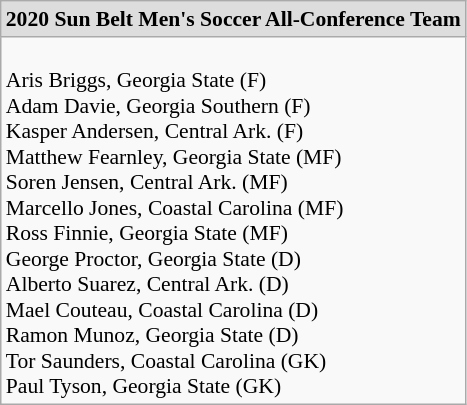<table class="wikitable" style="white-space:nowrap; font-size:90%;">
<tr>
<td style="text-align:center; background:#ddd;"><strong>2020 Sun Belt Men's Soccer All-Conference Team</strong></td>
</tr>
<tr>
<td><br>Aris Briggs, Georgia State (F)<br>        
Adam Davie, Georgia Southern (F)  <br>         
Kasper Andersen, Central Ark. (F)      <br>    
Matthew Fearnley, Georgia State (MF)  <br> 
Soren Jensen, Central Ark. (MF)        <br> 
Marcello Jones, Coastal Carolina (MF)    <br> 
Ross Finnie, Georgia State (MF)    <br> 
George Proctor, Georgia State (D)  <br> 
Alberto Suarez, Central Ark. (D)        <br> 
Mael Couteau, Coastal Carolina (D)    <br> 
Ramon Munoz, Georgia State (D)  <br> 
Tor Saunders, Coastal Carolina (GK)  <br>  
Paul Tyson, Georgia State (GK)</td>
</tr>
</table>
